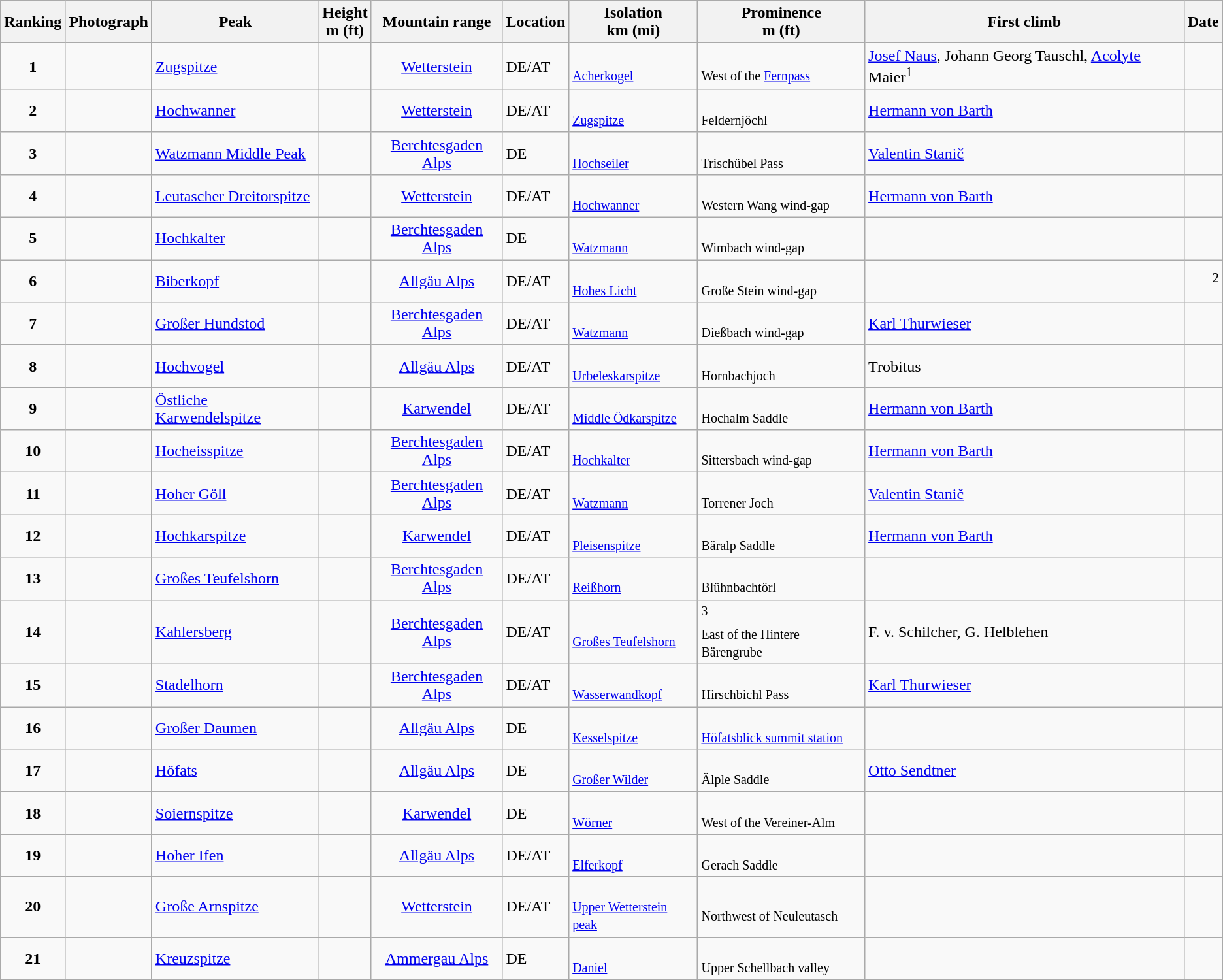<table class="wikitable sortable">
<tr style="background:#DCDCDC;">
<th>Ranking<br></th>
<th class="unsortable">Photograph</th>
<th>Peak</th>
<th>Height<br>m (ft)</th>
<th>Mountain range</th>
<th>Location</th>
<th>Isolation<br>km (mi)</th>
<th>Prominence<br> m (ft)</th>
<th>First climb<br></th>
<th>Date</th>
</tr>
<tr>
<td align="center"><strong>1</strong></td>
<td></td>
<td><a href='#'>Zugspitze</a></td>
<td></td>
<td align="center"><a href='#'>Wetterstein</a></td>
<td>DE/AT</td>
<td><br> <small><a href='#'>Acherkogel</a></small></td>
<td><br> <small>West of the <a href='#'>Fernpass</a></small></td>
<td> <a href='#'>Josef Naus</a>, Johann Georg Tauschl, <a href='#'>Acolyte</a> Maier<sup>1</sup></td>
<td style="text-align:right"></td>
</tr>
<tr>
<td align="center"><strong>2</strong></td>
<td></td>
<td><a href='#'>Hochwanner</a></td>
<td></td>
<td align="center"><a href='#'>Wetterstein</a></td>
<td>DE/AT</td>
<td><br> <small><a href='#'>Zugspitze</a></small></td>
<td><br> <small>Feldernjöchl</small></td>
<td> <a href='#'>Hermann von Barth</a></td>
<td style="text-align:right"></td>
</tr>
<tr>
<td align="center"><strong>3</strong></td>
<td></td>
<td> <a href='#'>Watzmann Middle Peak</a></td>
<td></td>
<td align="center"><a href='#'>Berchtesgaden Alps</a></td>
<td>DE</td>
<td><br> <small><a href='#'>Hochseiler</a></small></td>
<td><br> <small>Trischübel Pass</small></td>
<td> <a href='#'>Valentin Stanič</a></td>
<td style="text-align:right"></td>
</tr>
<tr>
<td align="center"><strong>4</strong></td>
<td></td>
<td> <a href='#'>Leutascher Dreitorspitze</a></td>
<td></td>
<td align="center"><a href='#'>Wetterstein</a></td>
<td>DE/AT</td>
<td><br> <small><a href='#'>Hochwanner</a></small></td>
<td><br> <small>Western Wang wind-gap <br></small></td>
<td> <a href='#'>Hermann von Barth</a></td>
<td style="text-align:right"></td>
</tr>
<tr>
<td align="center"><strong>5</strong></td>
<td></td>
<td><a href='#'>Hochkalter</a></td>
<td></td>
<td align="center"><a href='#'>Berchtesgaden Alps</a></td>
<td>DE</td>
<td><br> <small><a href='#'>Watzmann</a></small></td>
<td><br> <small>Wimbach wind-gap<br></small></td>
<td></td>
<td style="text-align:right"><strong></strong></td>
</tr>
<tr>
<td align="center"><strong>6</strong></td>
<td></td>
<td><a href='#'>Biberkopf</a></td>
<td></td>
<td align="center"> <a href='#'>Allgäu Alps</a></td>
<td>DE/AT</td>
<td><br> <small><a href='#'>Hohes Licht</a></small></td>
<td><br> <small>Große Stein wind-gap<br></small></td>
<td></td>
<td style="text-align:right"><sup>2</sup></td>
</tr>
<tr>
<td align="center"><strong>7</strong></td>
<td></td>
<td> <a href='#'>Großer Hundstod</a></td>
<td></td>
<td align="center"><a href='#'>Berchtesgaden Alps</a></td>
<td>DE/AT</td>
<td><br> <small><a href='#'>Watzmann</a></small></td>
<td><br> <small>Dießbach wind-gap<br></small></td>
<td> <a href='#'>Karl Thurwieser</a></td>
<td style="text-align:right"></td>
</tr>
<tr>
<td align="center"><strong>8</strong></td>
<td></td>
<td><a href='#'>Hochvogel</a></td>
<td></td>
<td align="center"> <a href='#'>Allgäu Alps</a></td>
<td>DE/AT</td>
<td><br> <small><a href='#'>Urbeleskarspitze</a></small></td>
<td><br> <small>Hornbachjoch<br></small></td>
<td> Trobitus</td>
<td style="text-align:right"></td>
</tr>
<tr>
<td align="center"><strong>9</strong></td>
<td></td>
<td> <a href='#'>Östliche Karwendelspitze</a></td>
<td></td>
<td align="center"><a href='#'>Karwendel</a></td>
<td>DE/AT</td>
<td><br> <small><a href='#'>Middle Ödkarspitze</a></small></td>
<td><br> <small>Hochalm Saddle<br></small></td>
<td> <a href='#'>Hermann von Barth</a></td>
<td style="text-align:right"></td>
</tr>
<tr>
<td align="center"><strong>10</strong></td>
<td></td>
<td><a href='#'>Hocheisspitze</a></td>
<td></td>
<td align="center"><a href='#'>Berchtesgaden Alps</a></td>
<td>DE/AT</td>
<td><br> <small><a href='#'>Hochkalter</a></small></td>
<td><br> <small>Sittersbach wind-gap<br></small></td>
<td> <a href='#'>Hermann von Barth</a></td>
<td style="text-align:right"></td>
</tr>
<tr>
<td align="center"><strong>11</strong></td>
<td></td>
<td><a href='#'>Hoher Göll</a></td>
<td></td>
<td align="center"><a href='#'>Berchtesgaden Alps</a></td>
<td>DE/AT</td>
<td><br> <small><a href='#'>Watzmann</a></small></td>
<td><br> <small>Torrener Joch<br></small></td>
<td> <a href='#'>Valentin Stanič</a></td>
<td style="text-align:right"></td>
</tr>
<tr>
<td align="center"><strong>12</strong></td>
<td></td>
<td><a href='#'>Hochkarspitze</a></td>
<td></td>
<td align="center"><a href='#'>Karwendel</a></td>
<td>DE/AT</td>
<td><br> <small><a href='#'>Pleisenspitze</a></small></td>
<td><br> <small>Bäralp Saddle<br></small></td>
<td> <a href='#'>Hermann von Barth</a></td>
<td style="text-align:right"></td>
</tr>
<tr>
<td align="center"><strong>13</strong></td>
<td></td>
<td> <a href='#'>Großes Teufelshorn</a></td>
<td></td>
<td align="center"><a href='#'>Berchtesgaden Alps</a></td>
<td>DE/AT</td>
<td><br> <small><a href='#'>Reißhorn</a></small></td>
<td><br> <small>Blühnbachtörl<br></small></td>
<td></td>
<td style="text-align:right"></td>
</tr>
<tr>
<td align="center"><strong>14</strong></td>
<td></td>
<td> <a href='#'>Kahlersberg</a></td>
<td></td>
<td align="center"><a href='#'>Berchtesgaden Alps</a></td>
<td>DE/AT</td>
<td><br> <small><a href='#'>Großes Teufelshorn</a></small></td>
<td><sup>3</sup> <br> <small>East of the Hintere Bärengrube<br></small></td>
<td> F. v. Schilcher, G. Helblehen</td>
<td style="text-align:right"></td>
</tr>
<tr>
<td align="center"><strong>15</strong></td>
<td></td>
<td><a href='#'>Stadelhorn</a></td>
<td></td>
<td align="center"><a href='#'>Berchtesgaden Alps</a></td>
<td>DE/AT</td>
<td><br> <small><a href='#'>Wasserwandkopf</a></small></td>
<td><br> <small>Hirschbichl Pass<br></small></td>
<td> <a href='#'>Karl Thurwieser</a></td>
<td style="text-align:right"></td>
</tr>
<tr>
<td align="center"><strong>16</strong></td>
<td></td>
<td> <a href='#'>Großer Daumen</a></td>
<td></td>
<td align="center"> <a href='#'>Allgäu Alps</a></td>
<td>DE</td>
<td><br> <small><a href='#'>Kesselspitze</a></small></td>
<td><br> <small><a href='#'>Höfatsblick summit station</a><br></small></td>
<td></td>
<td style="text-align:right"></td>
</tr>
<tr>
<td align="center"><strong>17</strong></td>
<td></td>
<td> <a href='#'>Höfats</a></td>
<td></td>
<td align="center"> <a href='#'>Allgäu Alps</a></td>
<td>DE</td>
<td><br> <small><a href='#'>Großer Wilder</a></small></td>
<td><br> <small>Älple Saddle<br></small></td>
<td> <a href='#'>Otto Sendtner</a></td>
<td style="text-align:right"></td>
</tr>
<tr>
<td align="center"><strong>18</strong></td>
<td></td>
<td><a href='#'>Soiernspitze</a></td>
<td></td>
<td align="center"><a href='#'>Karwendel</a></td>
<td>DE</td>
<td><br> <small><a href='#'>Wörner</a></small></td>
<td><br> <small>West of the Vereiner-Alm<br></small></td>
<td></td>
<td style="text-align:right"></td>
</tr>
<tr>
<td align="center"><strong>19</strong></td>
<td></td>
<td> <a href='#'>Hoher Ifen</a></td>
<td></td>
<td align="center"> <a href='#'>Allgäu Alps</a></td>
<td>DE/AT</td>
<td><br> <small><a href='#'>Elferkopf</a></small></td>
<td><br> <small>Gerach Saddle<br></small></td>
<td></td>
<td style="text-align:right"></td>
</tr>
<tr>
<td align="center"><strong>20</strong></td>
<td></td>
<td> <a href='#'>Große Arnspitze</a></td>
<td></td>
<td align="center"><a href='#'>Wetterstein</a></td>
<td>DE/AT</td>
<td><br> <small><a href='#'>Upper Wetterstein peak</a></small></td>
<td><br> <small>Northwest of Neuleutasch<br></small></td>
<td></td>
<td style="text-align:right"></td>
</tr>
<tr>
<td align="center"><strong>21</strong></td>
<td></td>
<td><a href='#'>Kreuzspitze</a></td>
<td></td>
<td align="center"><a href='#'>Ammergau Alps</a></td>
<td>DE</td>
<td><br> <small><a href='#'>Daniel</a></small></td>
<td><br> <small>Upper Schellbach valley<br></small></td>
<td></td>
<td style="text-align:right"></td>
</tr>
<tr>
</tr>
</table>
